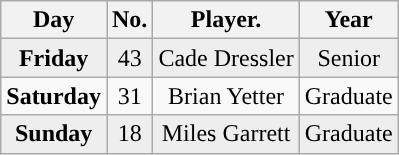<table class="wikitable non-sortable">
<tr>
<th style="text-align:center; ">Day</th>
<th style="text-align:center; ">No.</th>
<th style="text-align:center; ">Player.</th>
<th style="text-align:center; ">Year</th>
</tr>
<tr style="background:#eeeeee;text-align:center;">
<td><strong>Friday</strong></td>
<td>43</td>
<td>Cade Dressler</td>
<td>Senior</td>
</tr>
<tr style="text-align:center;">
<td><strong>Saturday</strong></td>
<td>31</td>
<td>Brian Yetter</td>
<td>Graduate</td>
</tr>
<tr style="background:#eeeeee;text-align:center;">
<td><strong>Sunday</strong></td>
<td>18</td>
<td>Miles Garrett</td>
<td>Graduate</td>
</tr>
</table>
